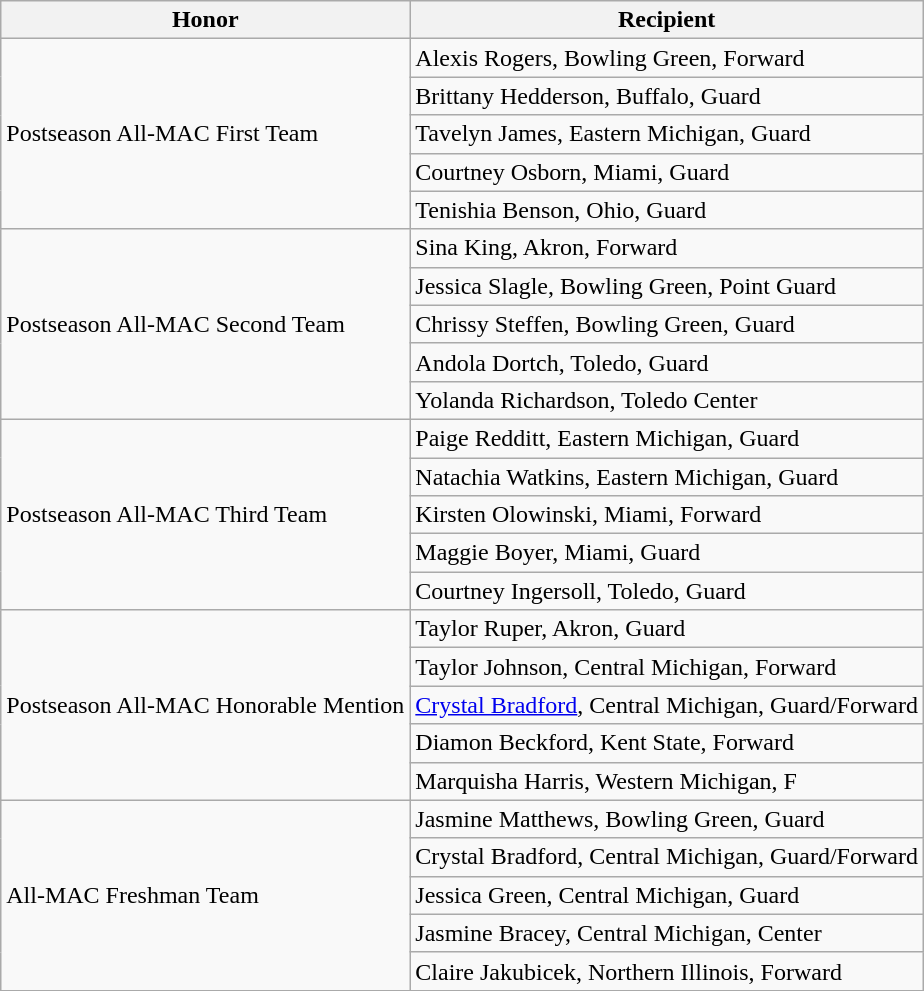<table class="wikitable" border="1">
<tr>
<th>Honor</th>
<th>Recipient</th>
</tr>
<tr>
<td rowspan=5 valign=middle>Postseason All-MAC First Team</td>
<td>Alexis Rogers, Bowling Green, Forward</td>
</tr>
<tr>
<td>Brittany Hedderson, Buffalo, Guard</td>
</tr>
<tr>
<td>Tavelyn James, Eastern Michigan, Guard</td>
</tr>
<tr>
<td>Courtney Osborn, Miami, Guard</td>
</tr>
<tr>
<td>Tenishia Benson, Ohio, Guard</td>
</tr>
<tr>
<td rowspan=5 valign=middle>Postseason All-MAC Second Team</td>
<td>Sina King, Akron, Forward</td>
</tr>
<tr>
<td>Jessica Slagle, Bowling Green, Point Guard</td>
</tr>
<tr>
<td>Chrissy Steffen, Bowling Green, Guard</td>
</tr>
<tr>
<td>Andola Dortch, Toledo, Guard</td>
</tr>
<tr>
<td>Yolanda Richardson, Toledo Center</td>
</tr>
<tr>
<td rowspan=5 valign=middle>Postseason All-MAC Third Team</td>
<td>Paige Redditt, Eastern Michigan, Guard</td>
</tr>
<tr>
<td>Natachia Watkins, Eastern Michigan, Guard</td>
</tr>
<tr>
<td>Kirsten Olowinski, Miami, Forward</td>
</tr>
<tr>
<td>Maggie Boyer, Miami, Guard</td>
</tr>
<tr>
<td>Courtney Ingersoll, Toledo, Guard</td>
</tr>
<tr>
<td rowspan=5 valign=middle>Postseason All-MAC Honorable Mention</td>
<td>Taylor Ruper, Akron, Guard</td>
</tr>
<tr>
<td>Taylor Johnson, Central Michigan, Forward</td>
</tr>
<tr>
<td><a href='#'>Crystal Bradford</a>, Central Michigan, Guard/Forward</td>
</tr>
<tr>
<td>Diamon Beckford, Kent State, Forward</td>
</tr>
<tr>
<td>Marquisha Harris, Western Michigan, F</td>
</tr>
<tr>
<td rowspan=5 valign=middle>All-MAC Freshman Team</td>
<td>Jasmine Matthews, Bowling Green, Guard</td>
</tr>
<tr>
<td>Crystal Bradford, Central Michigan, Guard/Forward</td>
</tr>
<tr>
<td>Jessica Green, Central Michigan, Guard</td>
</tr>
<tr>
<td>Jasmine Bracey, Central Michigan, Center</td>
</tr>
<tr>
<td>Claire Jakubicek, Northern Illinois, Forward</td>
</tr>
<tr>
</tr>
</table>
